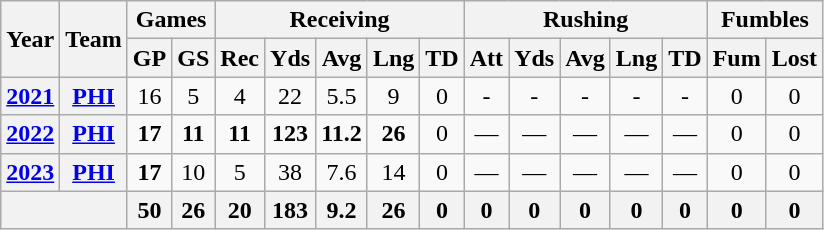<table class=wikitable style="text-align:center;">
<tr>
<th rowspan="2">Year</th>
<th rowspan="2">Team</th>
<th colspan="2">Games</th>
<th colspan="5">Receiving</th>
<th colspan="5">Rushing</th>
<th colspan="2">Fumbles</th>
</tr>
<tr>
<th>GP</th>
<th>GS</th>
<th>Rec</th>
<th>Yds</th>
<th>Avg</th>
<th>Lng</th>
<th>TD</th>
<th>Att</th>
<th>Yds</th>
<th>Avg</th>
<th>Lng</th>
<th>TD</th>
<th>Fum</th>
<th>Lost</th>
</tr>
<tr>
<th><a href='#'>2021</a></th>
<th><a href='#'>PHI</a></th>
<td>16</td>
<td>5</td>
<td>4</td>
<td>22</td>
<td>5.5</td>
<td>9</td>
<td>0</td>
<td>-</td>
<td>-</td>
<td>-</td>
<td>-</td>
<td>-</td>
<td>0</td>
<td>0</td>
</tr>
<tr>
<th><a href='#'>2022</a></th>
<th><a href='#'>PHI</a></th>
<td><strong>17</strong></td>
<td><strong>11</strong></td>
<td><strong>11</strong></td>
<td><strong>123</strong></td>
<td><strong>11.2</strong></td>
<td><strong>26</strong></td>
<td>0</td>
<td>—</td>
<td>—</td>
<td>—</td>
<td>—</td>
<td>—</td>
<td>0</td>
<td>0</td>
</tr>
<tr>
<th><a href='#'>2023</a></th>
<th><a href='#'>PHI</a></th>
<td><strong>17</strong></td>
<td>10</td>
<td>5</td>
<td>38</td>
<td>7.6</td>
<td>14</td>
<td>0</td>
<td>—</td>
<td>—</td>
<td>—</td>
<td>—</td>
<td>—</td>
<td>0</td>
<td>0</td>
</tr>
<tr>
<th colspan="2"></th>
<th>50</th>
<th>26</th>
<th>20</th>
<th>183</th>
<th>9.2</th>
<th>26</th>
<th>0</th>
<th>0</th>
<th>0</th>
<th>0</th>
<th>0</th>
<th>0</th>
<th>0</th>
<th>0</th>
</tr>
</table>
